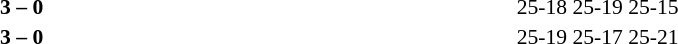<table width=100% cellspacing=1>
<tr>
<th width=20%></th>
<th width=12%></th>
<th width=20%></th>
<th width=33%></th>
<td></td>
</tr>
<tr style=font-size:90%>
<td align=right><strong></strong></td>
<td align=center><strong>3 – 0</strong></td>
<td></td>
<td>25-18 25-19 25-15</td>
<td></td>
</tr>
<tr style=font-size:90%>
<td align=right><strong></strong></td>
<td align=center><strong>3 – 0</strong></td>
<td></td>
<td>25-19 25-17 25-21</td>
</tr>
</table>
